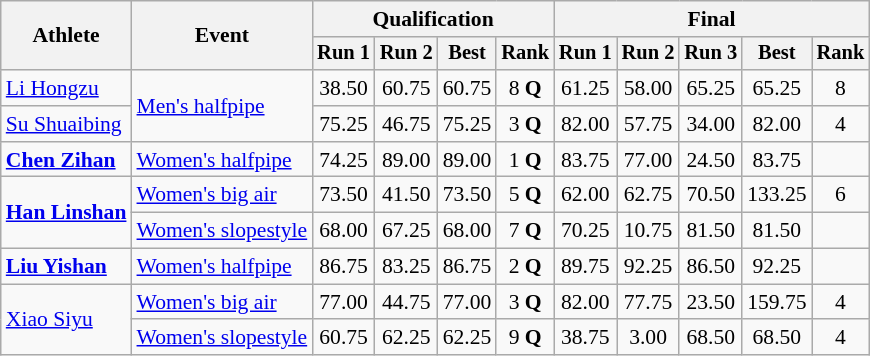<table class="wikitable" style="font-size:90%">
<tr>
<th rowspan=2>Athlete</th>
<th rowspan=2>Event</th>
<th colspan=4>Qualification</th>
<th colspan=5>Final</th>
</tr>
<tr style="font-size:95%">
<th>Run 1</th>
<th>Run 2</th>
<th>Best</th>
<th>Rank</th>
<th>Run 1</th>
<th>Run 2</th>
<th>Run 3</th>
<th>Best</th>
<th>Rank</th>
</tr>
<tr align=center>
<td align=left><a href='#'>Li Hongzu</a></td>
<td align=left rowspan=2><a href='#'>Men's halfpipe</a></td>
<td>38.50</td>
<td>60.75</td>
<td>60.75</td>
<td>8 <strong>Q</strong></td>
<td>61.25</td>
<td>58.00</td>
<td>65.25</td>
<td>65.25</td>
<td>8</td>
</tr>
<tr align=center>
<td align=left><a href='#'>Su Shuaibing</a></td>
<td>75.25</td>
<td>46.75</td>
<td>75.25</td>
<td>3 <strong>Q</strong></td>
<td>82.00</td>
<td>57.75</td>
<td>34.00</td>
<td>82.00</td>
<td>4</td>
</tr>
<tr align=center>
<td align=left><strong><a href='#'>Chen Zihan</a></strong></td>
<td align=left><a href='#'>Women's halfpipe</a></td>
<td>74.25</td>
<td>89.00</td>
<td>89.00</td>
<td>1 <strong>Q</strong></td>
<td>83.75</td>
<td>77.00</td>
<td>24.50</td>
<td>83.75</td>
<td></td>
</tr>
<tr align=center>
<td align=left rowspan=2><strong><a href='#'>Han Linshan</a></strong></td>
<td align=left><a href='#'>Women's big air</a></td>
<td>73.50</td>
<td>41.50</td>
<td>73.50</td>
<td>5 <strong>Q</strong></td>
<td>62.00</td>
<td>62.75</td>
<td>70.50</td>
<td>133.25</td>
<td>6</td>
</tr>
<tr align=center>
<td align=left><a href='#'>Women's slopestyle</a></td>
<td>68.00</td>
<td>67.25</td>
<td>68.00</td>
<td>7 <strong>Q</strong></td>
<td>70.25</td>
<td>10.75</td>
<td>81.50</td>
<td>81.50</td>
<td></td>
</tr>
<tr align=center>
<td align=left><strong><a href='#'>Liu Yishan</a></strong></td>
<td align=left><a href='#'>Women's halfpipe</a></td>
<td>86.75</td>
<td>83.25</td>
<td>86.75</td>
<td>2 <strong>Q</strong></td>
<td>89.75</td>
<td>92.25</td>
<td>86.50</td>
<td>92.25</td>
<td></td>
</tr>
<tr align=center>
<td align=left rowspan=2><a href='#'>Xiao Siyu</a></td>
<td align=left><a href='#'>Women's big air</a></td>
<td>77.00</td>
<td>44.75</td>
<td>77.00</td>
<td>3 <strong>Q</strong></td>
<td>82.00</td>
<td>77.75</td>
<td>23.50</td>
<td>159.75</td>
<td>4</td>
</tr>
<tr align=center>
<td align=left><a href='#'>Women's slopestyle</a></td>
<td>60.75</td>
<td>62.25</td>
<td>62.25</td>
<td>9 <strong>Q</strong></td>
<td>38.75</td>
<td>3.00</td>
<td>68.50</td>
<td>68.50</td>
<td>4</td>
</tr>
</table>
